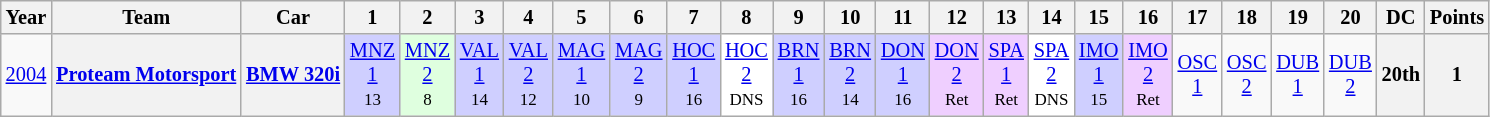<table class="wikitable" style="text-align:center; font-size:85%">
<tr>
<th>Year</th>
<th>Team</th>
<th>Car</th>
<th>1</th>
<th>2</th>
<th>3</th>
<th>4</th>
<th>5</th>
<th>6</th>
<th>7</th>
<th>8</th>
<th>9</th>
<th>10</th>
<th>11</th>
<th>12</th>
<th>13</th>
<th>14</th>
<th>15</th>
<th>16</th>
<th>17</th>
<th>18</th>
<th>19</th>
<th>20</th>
<th>DC</th>
<th>Points</th>
</tr>
<tr>
<td><a href='#'>2004</a></td>
<th><a href='#'>Proteam Motorsport</a></th>
<th><a href='#'>BMW 320i</a></th>
<td style="background:#cfcfff;"><a href='#'>MNZ<br>1</a><br><small>13</small></td>
<td style="background:#dfffdf;"><a href='#'>MNZ<br>2</a><br><small>8</small></td>
<td style="background:#cfcfff;"><a href='#'>VAL<br>1</a><br><small>14</small></td>
<td style="background:#cfcfff;"><a href='#'>VAL<br>2</a><br><small>12</small></td>
<td style="background:#cfcfff;"><a href='#'>MAG<br>1</a><br><small>10</small></td>
<td style="background:#cfcfff;"><a href='#'>MAG<br>2</a><br><small>9</small></td>
<td style="background:#cfcfff;"><a href='#'>HOC<br>1</a><br><small>16</small></td>
<td style="background:#ffffff;"><a href='#'>HOC<br>2</a><br><small>DNS</small></td>
<td style="background:#cfcfff;"><a href='#'>BRN<br>1</a><br><small>16</small></td>
<td style="background:#cfcfff;"><a href='#'>BRN<br>2</a><br><small>14</small></td>
<td style="background:#cfcfff;"><a href='#'>DON<br>1</a><br><small>16</small></td>
<td style="background:#efcfff;"><a href='#'>DON<br>2</a><br><small>Ret</small></td>
<td style="background:#efcfff;"><a href='#'>SPA<br>1</a><br><small>Ret</small></td>
<td style="background:#ffffff;"><a href='#'>SPA<br>2</a><br><small>DNS</small></td>
<td style="background:#cfcfff;"><a href='#'>IMO<br>1</a><br><small>15</small></td>
<td style="background:#efcfff;"><a href='#'>IMO<br>2</a><br><small>Ret</small></td>
<td><a href='#'>OSC<br>1</a></td>
<td><a href='#'>OSC<br>2</a></td>
<td><a href='#'>DUB<br>1</a></td>
<td><a href='#'>DUB<br>2</a></td>
<th>20th</th>
<th>1</th>
</tr>
</table>
